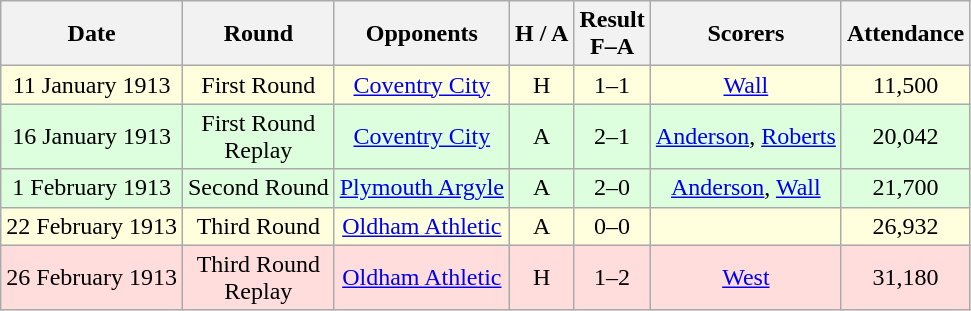<table class="wikitable" style="text-align:center">
<tr>
<th>Date</th>
<th>Round</th>
<th>Opponents</th>
<th>H / A</th>
<th>Result<br>F–A</th>
<th>Scorers</th>
<th>Attendance</th>
</tr>
<tr bgcolor="#ffffdd">
<td>11 January 1913</td>
<td>First Round</td>
<td><a href='#'>Coventry City</a></td>
<td>H</td>
<td>1–1</td>
<td><a href='#'>Wall</a></td>
<td>11,500</td>
</tr>
<tr bgcolor="#ddffdd">
<td>16 January 1913</td>
<td>First Round<br>Replay</td>
<td><a href='#'>Coventry City</a></td>
<td>A</td>
<td>2–1</td>
<td><a href='#'>Anderson</a>, <a href='#'>Roberts</a></td>
<td>20,042</td>
</tr>
<tr bgcolor="#ddffdd">
<td>1 February 1913</td>
<td>Second Round</td>
<td><a href='#'>Plymouth Argyle</a></td>
<td>A</td>
<td>2–0</td>
<td><a href='#'>Anderson</a>, <a href='#'>Wall</a></td>
<td>21,700</td>
</tr>
<tr bgcolor="#ffffdd">
<td>22 February 1913</td>
<td>Third Round</td>
<td><a href='#'>Oldham Athletic</a></td>
<td>A</td>
<td>0–0</td>
<td></td>
<td>26,932</td>
</tr>
<tr bgcolor="#ffdddd">
<td>26 February 1913</td>
<td>Third Round<br>Replay</td>
<td><a href='#'>Oldham Athletic</a></td>
<td>H</td>
<td>1–2</td>
<td><a href='#'>West</a></td>
<td>31,180</td>
</tr>
</table>
